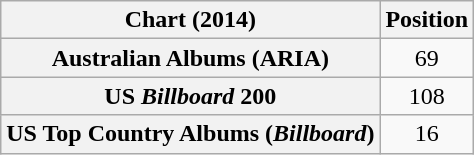<table class="wikitable sortable plainrowheaders" style="text-align:center">
<tr>
<th scope="col">Chart (2014)</th>
<th scope="col">Position</th>
</tr>
<tr>
<th scope="row">Australian Albums (ARIA)</th>
<td style="text-align:center;">69</td>
</tr>
<tr>
<th scope="row">US <em>Billboard</em> 200</th>
<td style="text-align:center;">108</td>
</tr>
<tr>
<th scope="row">US Top Country Albums (<em>Billboard</em>)</th>
<td style="text-align:center;">16</td>
</tr>
</table>
